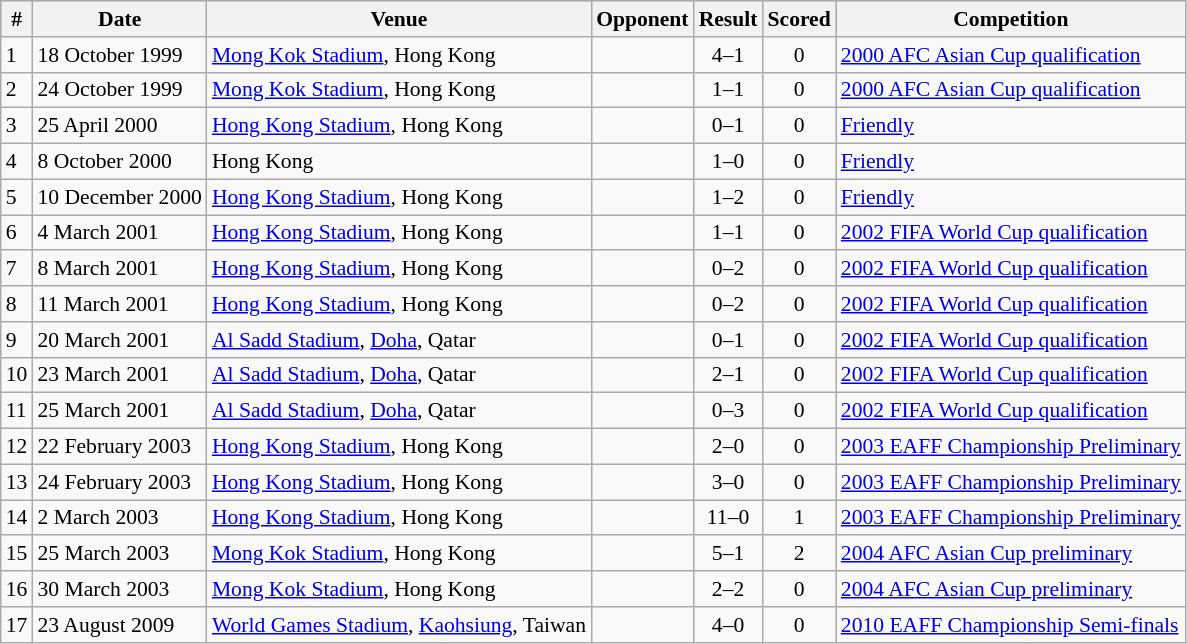<table class="wikitable" style="font-size:90%; text-align: left;">
<tr align="center" bgcolor="#cccccc">
<th>#</th>
<th>Date</th>
<th>Venue</th>
<th>Opponent</th>
<th>Result</th>
<th>Scored</th>
<th>Competition</th>
</tr>
<tr>
<td>1</td>
<td>18 October 1999</td>
<td><a href='#'>Mong Kok Stadium</a>, Hong Kong</td>
<td></td>
<td align=center>4–1</td>
<td align=center>0</td>
<td><a href='#'>2000 AFC Asian Cup qualification</a></td>
</tr>
<tr>
<td>2</td>
<td>24 October 1999</td>
<td><a href='#'>Mong Kok Stadium</a>, Hong Kong</td>
<td></td>
<td align=center>1–1</td>
<td align=center>0</td>
<td><a href='#'>2000 AFC Asian Cup qualification</a></td>
</tr>
<tr>
<td>3</td>
<td>25 April 2000</td>
<td><a href='#'>Hong Kong Stadium</a>, Hong Kong</td>
<td></td>
<td align=center>0–1</td>
<td align=center>0</td>
<td><a href='#'>Friendly</a></td>
</tr>
<tr>
<td>4</td>
<td>8 October 2000</td>
<td>Hong Kong</td>
<td></td>
<td align=center>1–0</td>
<td align=center>0</td>
<td><a href='#'>Friendly</a></td>
</tr>
<tr>
<td>5</td>
<td>10 December 2000</td>
<td><a href='#'>Hong Kong Stadium</a>, Hong Kong</td>
<td></td>
<td align=center>1–2</td>
<td align=center>0</td>
<td><a href='#'>Friendly</a></td>
</tr>
<tr>
<td>6</td>
<td>4 March 2001</td>
<td><a href='#'>Hong Kong Stadium</a>, Hong Kong</td>
<td></td>
<td align=center>1–1</td>
<td align=center>0</td>
<td><a href='#'>2002 FIFA World Cup qualification</a></td>
</tr>
<tr>
<td>7</td>
<td>8 March 2001</td>
<td><a href='#'>Hong Kong Stadium</a>, Hong Kong</td>
<td></td>
<td align=center>0–2</td>
<td align=center>0</td>
<td><a href='#'>2002 FIFA World Cup qualification</a></td>
</tr>
<tr>
<td>8</td>
<td>11 March 2001</td>
<td><a href='#'>Hong Kong Stadium</a>, Hong Kong</td>
<td></td>
<td align=center>0–2</td>
<td align=center>0</td>
<td><a href='#'>2002 FIFA World Cup qualification</a></td>
</tr>
<tr>
<td>9</td>
<td>20 March 2001</td>
<td><a href='#'>Al Sadd Stadium</a>, <a href='#'>Doha</a>, Qatar</td>
<td></td>
<td align=center>0–1</td>
<td align=center>0</td>
<td><a href='#'>2002 FIFA World Cup qualification</a></td>
</tr>
<tr>
<td>10</td>
<td>23 March 2001</td>
<td><a href='#'>Al Sadd Stadium</a>, <a href='#'>Doha</a>, Qatar</td>
<td></td>
<td align=center>2–1</td>
<td align=center>0</td>
<td><a href='#'>2002 FIFA World Cup qualification</a></td>
</tr>
<tr>
<td>11</td>
<td>25 March 2001</td>
<td><a href='#'>Al Sadd Stadium</a>, <a href='#'>Doha</a>, Qatar</td>
<td></td>
<td align=center>0–3</td>
<td align=center>0</td>
<td><a href='#'>2002 FIFA World Cup qualification</a></td>
</tr>
<tr>
<td>12</td>
<td>22 February 2003</td>
<td><a href='#'>Hong Kong Stadium</a>, Hong Kong</td>
<td></td>
<td align=center>2–0</td>
<td align=center>0</td>
<td><a href='#'>2003 EAFF Championship Preliminary</a></td>
</tr>
<tr>
<td>13</td>
<td>24 February 2003</td>
<td><a href='#'>Hong Kong Stadium</a>, Hong Kong</td>
<td></td>
<td align=center>3–0</td>
<td align=center>0</td>
<td><a href='#'>2003 EAFF Championship Preliminary</a></td>
</tr>
<tr>
<td>14</td>
<td>2 March 2003</td>
<td><a href='#'>Hong Kong Stadium</a>, Hong Kong</td>
<td></td>
<td align=center>11–0</td>
<td align=center>1</td>
<td><a href='#'>2003 EAFF Championship Preliminary</a></td>
</tr>
<tr>
<td>15</td>
<td>25 March 2003</td>
<td><a href='#'>Mong Kok Stadium</a>, Hong Kong</td>
<td></td>
<td align=center>5–1</td>
<td align=center>2</td>
<td><a href='#'>2004 AFC Asian Cup preliminary</a></td>
</tr>
<tr>
<td>16</td>
<td>30 March 2003</td>
<td><a href='#'>Mong Kok Stadium</a>, Hong Kong</td>
<td></td>
<td align=center>2–2</td>
<td align=center>0</td>
<td><a href='#'>2004 AFC Asian Cup preliminary</a></td>
</tr>
<tr>
<td>17</td>
<td>23 August 2009</td>
<td><a href='#'>World Games Stadium</a>, <a href='#'>Kaohsiung</a>, Taiwan</td>
<td></td>
<td align=center>4–0</td>
<td align=center>0</td>
<td><a href='#'>2010 EAFF Championship Semi-finals</a></td>
</tr>
</table>
